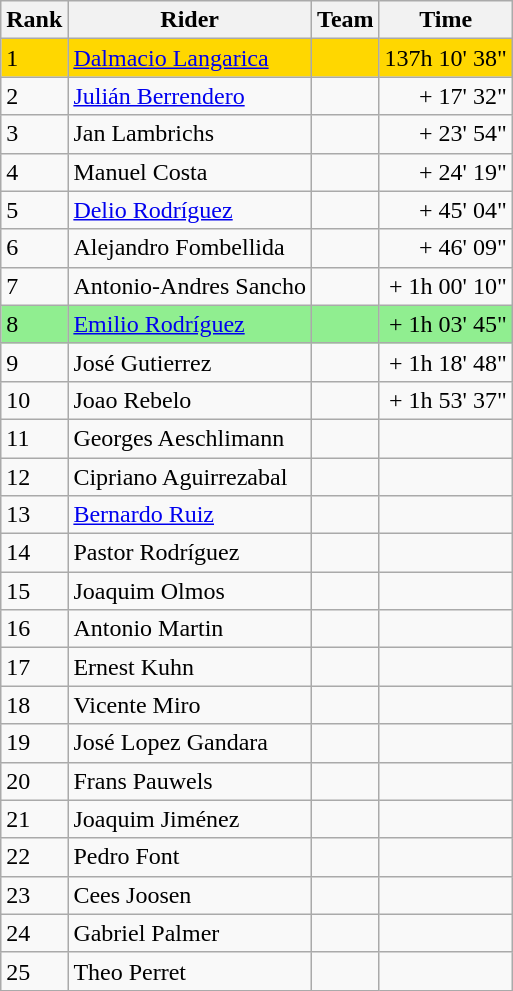<table class="wikitable">
<tr>
<th>Rank</th>
<th>Rider</th>
<th>Team</th>
<th>Time</th>
</tr>
<tr bgcolor=gold>
<td>1</td>
<td>  	<a href='#'>Dalmacio Langarica</a></td>
<td></td>
<td align="right">137h 10' 38"</td>
</tr>
<tr>
<td>2</td>
<td>  	<a href='#'>Julián Berrendero</a></td>
<td></td>
<td align="right">+ 17' 32"</td>
</tr>
<tr>
<td>3</td>
<td> 	Jan Lambrichs</td>
<td></td>
<td align="right">+ 23' 54"</td>
</tr>
<tr>
<td>4</td>
<td>  	Manuel Costa</td>
<td></td>
<td align="right">+ 24' 19"</td>
</tr>
<tr>
<td>5</td>
<td>  	<a href='#'>Delio Rodríguez</a></td>
<td></td>
<td align="right">+ 45' 04"</td>
</tr>
<tr>
<td>6</td>
<td>  	Alejandro Fombellida</td>
<td></td>
<td align="right">+ 46' 09"</td>
</tr>
<tr>
<td>7</td>
<td>  	Antonio-Andres Sancho</td>
<td></td>
<td align="right">+ 1h 00' 10"</td>
</tr>
<tr bgcolor=lightgreen>
<td>8</td>
<td>  	<a href='#'>Emilio Rodríguez</a></td>
<td></td>
<td align="right">+ 1h 03' 45"</td>
</tr>
<tr>
<td>9</td>
<td>  	José Gutierrez</td>
<td></td>
<td align="right">+ 1h 18' 48"</td>
</tr>
<tr>
<td>10</td>
<td> 	Joao Rebelo</td>
<td></td>
<td align="right">+ 1h 53' 37"</td>
</tr>
<tr>
<td>11</td>
<td>	Georges Aeschlimann</td>
<td></td>
<td align="right"></td>
</tr>
<tr>
<td>12</td>
<td>  	Cipriano Aguirrezabal</td>
<td></td>
<td align="right"></td>
</tr>
<tr>
<td>13</td>
<td>  	<a href='#'>Bernardo Ruiz</a></td>
<td></td>
<td align="right"></td>
</tr>
<tr>
<td>14</td>
<td>  	Pastor Rodríguez</td>
<td></td>
<td align="right"></td>
</tr>
<tr>
<td>15</td>
<td>  	Joaquim Olmos</td>
<td></td>
<td align="right"></td>
</tr>
<tr>
<td>16</td>
<td>  	Antonio Martin</td>
<td></td>
<td align="right"></td>
</tr>
<tr>
<td>17</td>
<td>	Ernest Kuhn</td>
<td></td>
<td align="right"></td>
</tr>
<tr>
<td>18</td>
<td>  	Vicente Miro</td>
<td></td>
<td align="right"></td>
</tr>
<tr>
<td>19</td>
<td>  	José Lopez Gandara</td>
<td></td>
<td align="right"></td>
</tr>
<tr>
<td>20</td>
<td> 	Frans Pauwels</td>
<td></td>
<td align="right"></td>
</tr>
<tr>
<td>21</td>
<td>  	Joaquim Jiménez</td>
<td></td>
<td align="right"></td>
</tr>
<tr>
<td>22</td>
<td>  	Pedro Font</td>
<td></td>
<td align="right"></td>
</tr>
<tr>
<td>23</td>
<td> 	Cees Joosen</td>
<td></td>
<td align="right"></td>
</tr>
<tr>
<td>24</td>
<td>  	Gabriel Palmer</td>
<td></td>
<td align="right"></td>
</tr>
<tr>
<td>25</td>
<td>	Theo Perret</td>
<td></td>
<td align="right"></td>
</tr>
</table>
